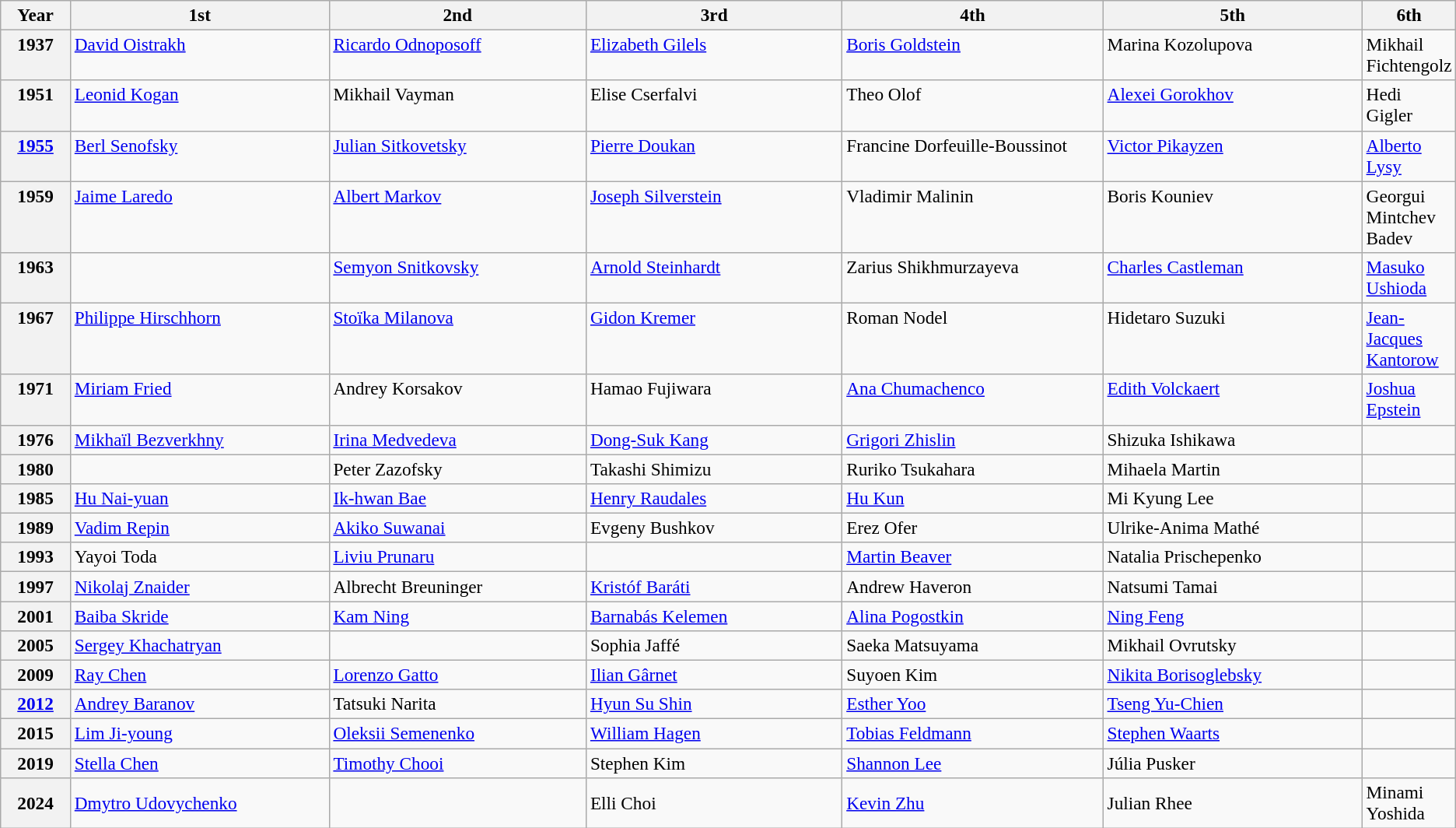<table class="wikitable" style="font-size:97%;">
<tr>
<th width="5%">Year</th>
<th width="19%">1st</th>
<th width="19%">2nd</th>
<th width="19%">3rd</th>
<th width="19%">4th</th>
<th width="19%">5th</th>
<th width="19%">6th</th>
</tr>
<tr valign="top">
<th>1937</th>
<td><a href='#'>David Oistrakh</a></td>
<td><a href='#'>Ricardo Odnoposoff</a></td>
<td><a href='#'>Elizabeth Gilels</a></td>
<td><a href='#'>Boris Goldstein</a></td>
<td>Marina Kozolupova</td>
<td>Mikhail Fichtengolz</td>
</tr>
<tr valign="top">
<th>1951</th>
<td><a href='#'>Leonid Kogan</a></td>
<td>Mikhail Vayman</td>
<td>Elise Cserfalvi</td>
<td>Theo Olof</td>
<td><a href='#'>Alexei Gorokhov</a></td>
<td>Hedi Gigler</td>
</tr>
<tr valign="top">
<th><a href='#'>1955</a></th>
<td><a href='#'>Berl Senofsky</a></td>
<td><a href='#'>Julian Sitkovetsky</a></td>
<td><a href='#'>Pierre Doukan</a></td>
<td>Francine Dorfeuille-Boussinot</td>
<td><a href='#'>Victor Pikayzen</a></td>
<td><a href='#'>Alberto Lysy</a></td>
</tr>
<tr valign="top">
<th>1959</th>
<td><a href='#'>Jaime Laredo</a></td>
<td><a href='#'>Albert Markov</a></td>
<td><a href='#'>Joseph Silverstein</a></td>
<td>Vladimir Malinin</td>
<td>Boris Kouniev</td>
<td>Georgui Mintchev Badev</td>
</tr>
<tr valign="top">
<th>1963</th>
<td></td>
<td><a href='#'>Semyon Snitkovsky</a></td>
<td><a href='#'>Arnold Steinhardt</a></td>
<td>Zarius Shikhmurzayeva</td>
<td><a href='#'>Charles Castleman</a></td>
<td><a href='#'>Masuko Ushioda</a></td>
</tr>
<tr valign="top">
<th>1967</th>
<td><a href='#'>Philippe Hirschhorn</a></td>
<td><a href='#'>Stoïka Milanova</a></td>
<td><a href='#'>Gidon Kremer</a></td>
<td>Roman Nodel</td>
<td>Hidetaro Suzuki</td>
<td><a href='#'>Jean-Jacques Kantorow</a></td>
</tr>
<tr valign="top">
<th>1971</th>
<td><a href='#'>Miriam Fried</a></td>
<td>Andrey Korsakov</td>
<td>Hamao Fujiwara</td>
<td><a href='#'>Ana Chumachenco</a></td>
<td><a href='#'>Edith Volckaert</a></td>
<td><a href='#'>Joshua Epstein</a></td>
</tr>
<tr valign="top">
<th>1976</th>
<td><a href='#'>Mikhaïl Bezverkhny</a></td>
<td><a href='#'>Irina Medvedeva</a></td>
<td><a href='#'>Dong-Suk Kang</a></td>
<td><a href='#'>Grigori Zhislin</a></td>
<td>Shizuka Ishikawa</td>
<td></td>
</tr>
<tr valign="top">
<th>1980</th>
<td></td>
<td>Peter Zazofsky</td>
<td>Takashi Shimizu</td>
<td>Ruriko Tsukahara</td>
<td>Mihaela Martin</td>
<td></td>
</tr>
<tr valign="top">
<th>1985</th>
<td><a href='#'>Hu Nai-yuan</a></td>
<td><a href='#'>Ik-hwan Bae</a></td>
<td><a href='#'>Henry Raudales</a></td>
<td><a href='#'>Hu Kun</a></td>
<td>Mi Kyung Lee</td>
<td></td>
</tr>
<tr valign="top">
<th>1989</th>
<td><a href='#'>Vadim Repin</a></td>
<td><a href='#'>Akiko Suwanai</a></td>
<td>Evgeny Bushkov</td>
<td>Erez Ofer</td>
<td>Ulrike-Anima Mathé</td>
<td></td>
</tr>
<tr valign="top">
<th>1993</th>
<td>Yayoi Toda</td>
<td><a href='#'>Liviu Prunaru</a></td>
<td></td>
<td><a href='#'>Martin Beaver</a></td>
<td>Natalia Prischepenko</td>
<td></td>
</tr>
<tr valign="top">
<th>1997</th>
<td><a href='#'>Nikolaj Znaider</a></td>
<td>Albrecht Breuninger</td>
<td><a href='#'>Kristóf Baráti</a></td>
<td>Andrew Haveron</td>
<td>Natsumi Tamai</td>
<td></td>
</tr>
<tr valign="top">
<th>2001</th>
<td><a href='#'>Baiba Skride</a></td>
<td><a href='#'>Kam Ning</a></td>
<td><a href='#'>Barnabás Kelemen</a></td>
<td><a href='#'>Alina Pogostkin</a></td>
<td><a href='#'>Ning Feng</a></td>
<td></td>
</tr>
<tr valign="top">
<th>2005</th>
<td><a href='#'>Sergey Khachatryan</a></td>
<td></td>
<td>Sophia Jaffé</td>
<td>Saeka Matsuyama</td>
<td>Mikhail Ovrutsky</td>
<td></td>
</tr>
<tr valign="top">
<th>2009</th>
<td><a href='#'>Ray Chen</a></td>
<td><a href='#'>Lorenzo Gatto</a></td>
<td><a href='#'>Ilian Gârnet</a></td>
<td>Suyoen Kim</td>
<td><a href='#'>Nikita Borisoglebsky</a></td>
<td></td>
</tr>
<tr valign="top">
<th><a href='#'>2012</a></th>
<td><a href='#'>Andrey Baranov</a></td>
<td>Tatsuki Narita</td>
<td><a href='#'>Hyun Su Shin</a></td>
<td><a href='#'>Esther Yoo</a></td>
<td><a href='#'>Tseng Yu-Chien</a></td>
<td></td>
</tr>
<tr valign="top">
<th>2015</th>
<td><a href='#'>Lim Ji-young</a></td>
<td><a href='#'>Oleksii Semenenko</a></td>
<td><a href='#'>William Hagen</a></td>
<td><a href='#'>Tobias Feldmann</a></td>
<td><a href='#'>Stephen Waarts</a></td>
<td></td>
</tr>
<tr>
<th>2019</th>
<td><a href='#'>Stella Chen</a></td>
<td><a href='#'>Timothy Chooi</a></td>
<td>Stephen Kim</td>
<td><a href='#'>Shannon Lee</a></td>
<td>Júlia Pusker</td>
<td></td>
</tr>
<tr>
<th>2024</th>
<td><a href='#'>Dmytro Udovychenko</a></td>
<td></td>
<td>Elli Choi</td>
<td><a href='#'>Kevin Zhu</a></td>
<td>Julian Rhee</td>
<td>Minami Yoshida</td>
</tr>
</table>
